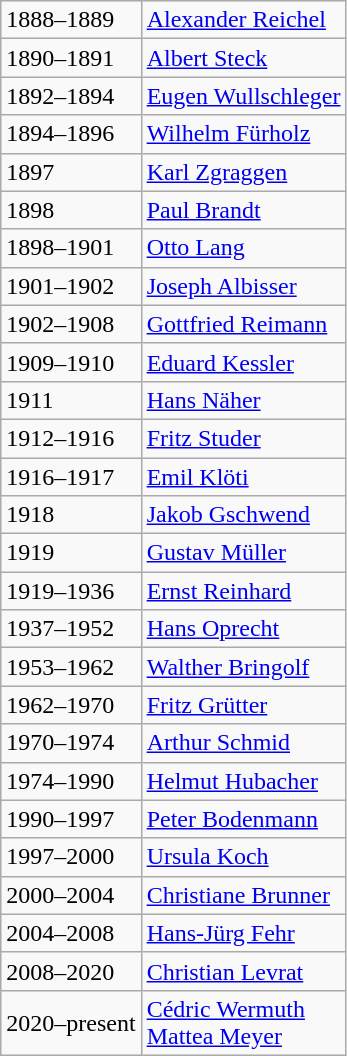<table class="wikitable">
<tr>
<td>1888–1889</td>
<td><a href='#'>Alexander Reichel</a></td>
</tr>
<tr>
<td>1890–1891</td>
<td><a href='#'>Albert Steck</a></td>
</tr>
<tr>
<td>1892–1894</td>
<td><a href='#'>Eugen Wullschleger</a></td>
</tr>
<tr>
<td>1894–1896</td>
<td><a href='#'>Wilhelm Fürholz</a></td>
</tr>
<tr>
<td>1897</td>
<td><a href='#'>Karl Zgraggen</a></td>
</tr>
<tr>
<td>1898</td>
<td><a href='#'>Paul Brandt</a></td>
</tr>
<tr>
<td>1898–1901</td>
<td><a href='#'>Otto Lang</a></td>
</tr>
<tr>
<td>1901–1902</td>
<td><a href='#'>Joseph Albisser</a></td>
</tr>
<tr>
<td>1902–1908</td>
<td><a href='#'>Gottfried Reimann</a></td>
</tr>
<tr>
<td>1909–1910</td>
<td><a href='#'>Eduard Kessler</a></td>
</tr>
<tr>
<td>1911</td>
<td><a href='#'>Hans Näher</a></td>
</tr>
<tr>
<td>1912–1916</td>
<td><a href='#'>Fritz Studer</a></td>
</tr>
<tr>
<td>1916–1917</td>
<td><a href='#'>Emil Klöti</a></td>
</tr>
<tr>
<td>1918</td>
<td><a href='#'>Jakob Gschwend</a></td>
</tr>
<tr>
<td>1919</td>
<td><a href='#'>Gustav Müller</a></td>
</tr>
<tr>
<td>1919–1936</td>
<td><a href='#'>Ernst Reinhard</a></td>
</tr>
<tr>
<td>1937–1952</td>
<td><a href='#'>Hans Oprecht</a></td>
</tr>
<tr>
<td>1953–1962</td>
<td><a href='#'>Walther Bringolf</a></td>
</tr>
<tr>
<td>1962–1970</td>
<td><a href='#'>Fritz Grütter</a></td>
</tr>
<tr>
<td>1970–1974</td>
<td><a href='#'>Arthur Schmid</a></td>
</tr>
<tr>
<td>1974–1990</td>
<td><a href='#'>Helmut Hubacher</a></td>
</tr>
<tr>
<td>1990–1997</td>
<td><a href='#'>Peter Bodenmann</a></td>
</tr>
<tr>
<td>1997–2000</td>
<td><a href='#'>Ursula Koch</a></td>
</tr>
<tr>
<td>2000–2004</td>
<td><a href='#'>Christiane Brunner</a></td>
</tr>
<tr>
<td>2004–2008</td>
<td><a href='#'>Hans-Jürg Fehr</a></td>
</tr>
<tr>
<td>2008–2020</td>
<td><a href='#'>Christian Levrat</a></td>
</tr>
<tr>
<td>2020–present</td>
<td><a href='#'>Cédric Wermuth</a><br><a href='#'>Mattea Meyer</a></td>
</tr>
</table>
